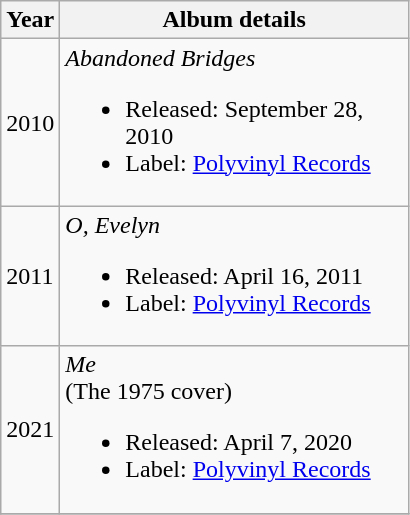<table class="wikitable">
<tr>
<th>Year</th>
<th width="225">Album details</th>
</tr>
<tr>
<td>2010</td>
<td><em>Abandoned Bridges</em><br><ul><li>Released: September 28, 2010</li><li>Label: <a href='#'>Polyvinyl Records</a></li></ul></td>
</tr>
<tr>
<td>2011</td>
<td><em>O, Evelyn</em><br><ul><li>Released: April 16, 2011</li><li>Label: <a href='#'>Polyvinyl Records</a></li></ul></td>
</tr>
<tr>
<td>2021</td>
<td><em>Me</em><br>(The 1975 cover)<ul><li>Released: April 7, 2020</li><li>Label: <a href='#'>Polyvinyl Records</a></li></ul></td>
</tr>
<tr>
</tr>
</table>
